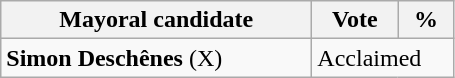<table class="wikitable">
<tr>
<th bgcolor="#DDDDFF" width="200px">Mayoral candidate</th>
<th bgcolor="#DDDDFF" width="50px">Vote</th>
<th bgcolor="#DDDDFF"  width="30px">%</th>
</tr>
<tr>
<td><strong>Simon Deschênes</strong> (X)</td>
<td colspan="2">Acclaimed</td>
</tr>
</table>
